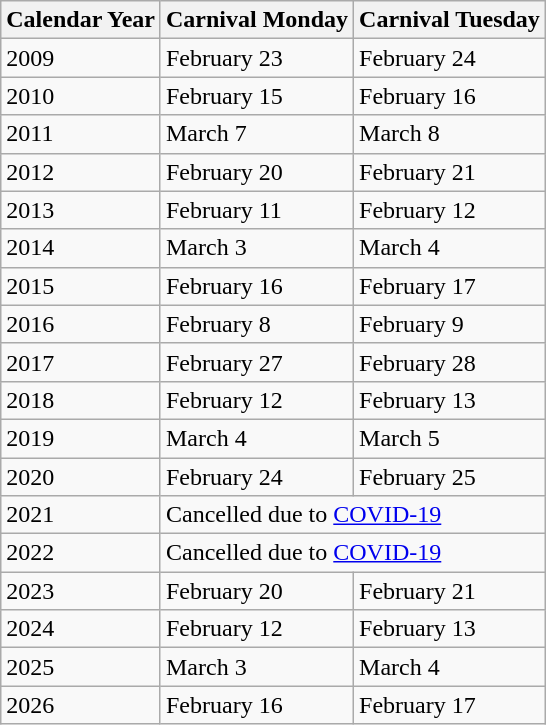<table class="wikitable" align="center">
<tr style="text-align:center">
<th>Calendar Year</th>
<th>Carnival Monday</th>
<th>Carnival Tuesday</th>
</tr>
<tr>
<td>2009</td>
<td>February 23</td>
<td>February 24</td>
</tr>
<tr>
<td>2010</td>
<td>February 15</td>
<td>February 16</td>
</tr>
<tr>
<td>2011</td>
<td>March 7</td>
<td>March 8</td>
</tr>
<tr>
<td>2012</td>
<td>February 20</td>
<td>February 21</td>
</tr>
<tr>
<td>2013</td>
<td>February 11</td>
<td>February 12</td>
</tr>
<tr>
<td>2014</td>
<td>March 3</td>
<td>March 4</td>
</tr>
<tr>
<td>2015</td>
<td>February 16</td>
<td>February 17</td>
</tr>
<tr>
<td>2016</td>
<td>February 8</td>
<td>February 9</td>
</tr>
<tr>
<td>2017</td>
<td>February 27</td>
<td>February 28</td>
</tr>
<tr>
<td>2018</td>
<td>February 12</td>
<td>February 13</td>
</tr>
<tr>
<td>2019</td>
<td>March 4</td>
<td>March 5</td>
</tr>
<tr>
<td>2020</td>
<td>February 24</td>
<td>February 25</td>
</tr>
<tr>
<td>2021</td>
<td colspan=2>Cancelled due to <a href='#'>COVID-19</a></td>
</tr>
<tr>
<td>2022</td>
<td colspan="2">Cancelled due to <a href='#'>COVID-19</a></td>
</tr>
<tr>
<td>2023</td>
<td>February 20</td>
<td>February 21</td>
</tr>
<tr>
<td>2024</td>
<td>February 12</td>
<td>February 13</td>
</tr>
<tr>
<td>2025</td>
<td>March 3</td>
<td>March 4</td>
</tr>
<tr>
<td>2026</td>
<td>February 16</td>
<td>February 17</td>
</tr>
</table>
